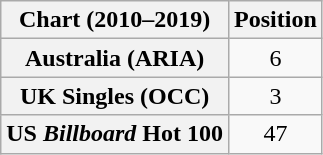<table class="wikitable sortable plainrowheaders" style="text-align:center">
<tr>
<th scope="col">Chart (2010–2019)</th>
<th scope="col">Position</th>
</tr>
<tr>
<th scope="row">Australia (ARIA)</th>
<td>6</td>
</tr>
<tr>
<th scope="row">UK Singles (OCC)</th>
<td>3</td>
</tr>
<tr>
<th scope="row">US <em>Billboard</em> Hot 100</th>
<td>47</td>
</tr>
</table>
